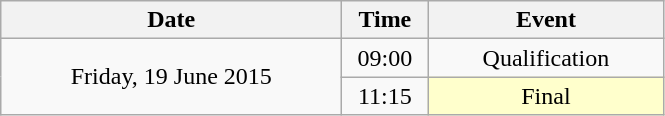<table class = "wikitable" style="text-align:center;">
<tr>
<th width=220>Date</th>
<th width=50>Time</th>
<th width=150>Event</th>
</tr>
<tr>
<td rowspan=2>Friday, 19 June 2015</td>
<td>09:00</td>
<td>Qualification</td>
</tr>
<tr>
<td>11:15</td>
<td bgcolor=ffffcc>Final</td>
</tr>
</table>
